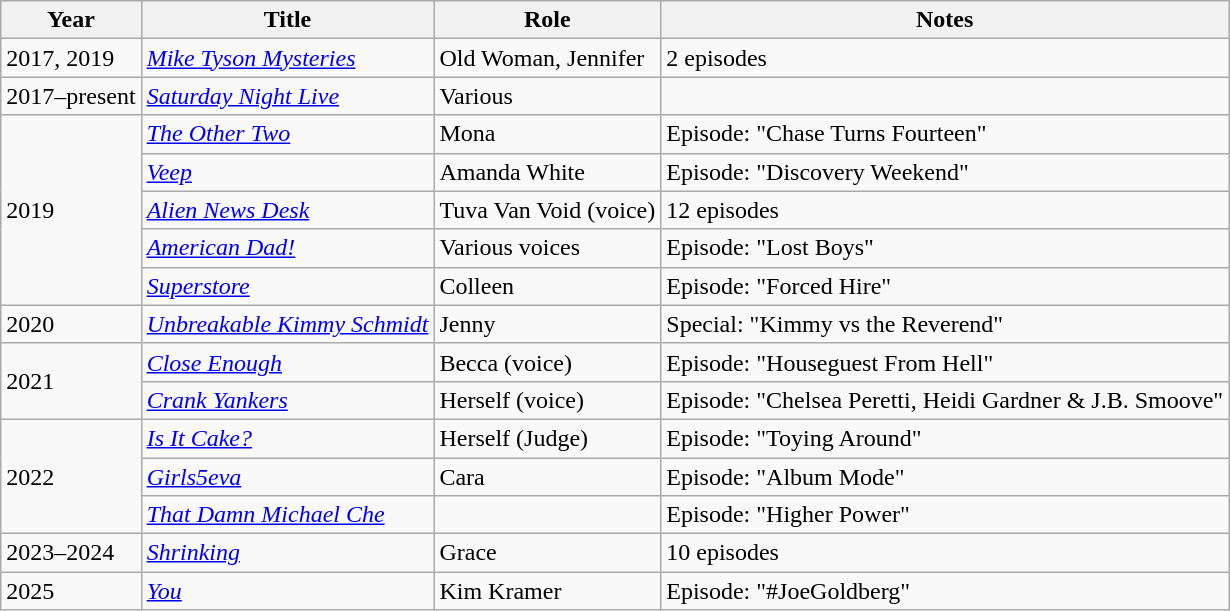<table class="wikitable sortable">
<tr>
<th>Year</th>
<th>Title</th>
<th>Role</th>
<th>Notes</th>
</tr>
<tr>
<td>2017, 2019</td>
<td><em><a href='#'>Mike Tyson Mysteries</a></em></td>
<td>Old Woman, Jennifer</td>
<td>2 episodes</td>
</tr>
<tr>
<td>2017–present</td>
<td><em><a href='#'>Saturday Night Live</a></em></td>
<td>Various</td>
<td></td>
</tr>
<tr>
<td rowspan="5">2019</td>
<td><em><a href='#'>The Other Two</a></em></td>
<td>Mona</td>
<td>Episode: "Chase Turns Fourteen"</td>
</tr>
<tr>
<td><em><a href='#'>Veep</a></em></td>
<td>Amanda White</td>
<td>Episode: "Discovery Weekend"</td>
</tr>
<tr>
<td><em><a href='#'>Alien News Desk</a></em></td>
<td>Tuva Van Void (voice)</td>
<td>12 episodes</td>
</tr>
<tr>
<td><em><a href='#'>American Dad!</a></em></td>
<td>Various voices</td>
<td>Episode: "Lost Boys"</td>
</tr>
<tr>
<td><em><a href='#'>Superstore</a></em></td>
<td>Colleen</td>
<td>Episode: "Forced Hire"</td>
</tr>
<tr>
<td>2020</td>
<td><em><a href='#'>Unbreakable Kimmy Schmidt</a></em></td>
<td>Jenny</td>
<td>Special: "Kimmy vs the Reverend"</td>
</tr>
<tr>
<td rowspan="2">2021</td>
<td><em><a href='#'>Close Enough</a></em></td>
<td>Becca (voice)</td>
<td>Episode: "Houseguest From Hell"</td>
</tr>
<tr>
<td><em><a href='#'>Crank Yankers</a></em></td>
<td>Herself (voice)</td>
<td>Episode: "Chelsea Peretti, Heidi Gardner & J.B. Smoove"</td>
</tr>
<tr>
<td rowspan="3">2022</td>
<td><em><a href='#'>Is It Cake?</a></em></td>
<td>Herself (Judge)</td>
<td>Episode: "Toying Around"</td>
</tr>
<tr>
<td><em><a href='#'>Girls5eva</a></em></td>
<td>Cara</td>
<td>Episode: "Album Mode"</td>
</tr>
<tr>
<td><em><a href='#'>That Damn Michael Che</a></em></td>
<td></td>
<td>Episode: "Higher Power"</td>
</tr>
<tr>
<td>2023–2024</td>
<td><a href='#'><em>Shrinking</em></a></td>
<td>Grace</td>
<td>10 episodes</td>
</tr>
<tr>
<td>2025</td>
<td><a href='#'><em>You</em></a></td>
<td>Kim Kramer</td>
<td>Episode: "#JoeGoldberg"</td>
</tr>
</table>
